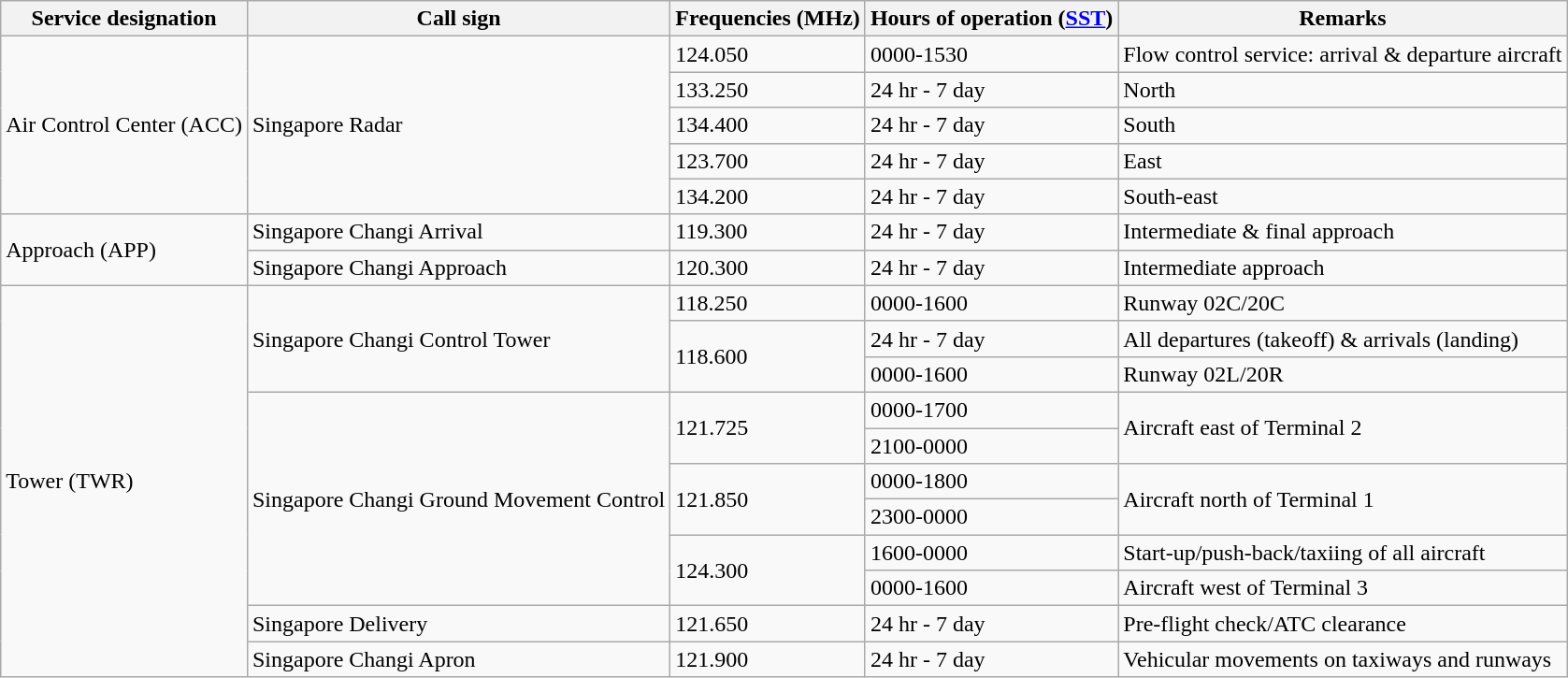<table class=wikitable>
<tr>
<th>Service designation</th>
<th>Call sign</th>
<th>Frequencies (MHz)</th>
<th>Hours of operation (<a href='#'>SST</a>)</th>
<th>Remarks</th>
</tr>
<tr>
<td rowspan="5">Air Control Center (ACC)</td>
<td rowspan="5">Singapore Radar</td>
<td>124.050</td>
<td>0000-1530</td>
<td>Flow control service: arrival & departure aircraft</td>
</tr>
<tr>
<td>133.250</td>
<td>24 hr - 7 day</td>
<td>North</td>
</tr>
<tr>
<td>134.400</td>
<td>24 hr - 7 day</td>
<td>South</td>
</tr>
<tr>
<td>123.700</td>
<td>24 hr - 7 day</td>
<td>East</td>
</tr>
<tr>
<td>134.200</td>
<td>24 hr - 7 day</td>
<td>South-east</td>
</tr>
<tr>
<td rowspan="2">Approach (APP)</td>
<td>Singapore Changi Arrival</td>
<td>119.300</td>
<td>24 hr - 7 day</td>
<td>Intermediate & final approach</td>
</tr>
<tr>
<td>Singapore Changi Approach</td>
<td>120.300</td>
<td>24 hr - 7 day</td>
<td>Intermediate approach</td>
</tr>
<tr>
<td rowspan="11">Tower (TWR)</td>
<td rowspan="3">Singapore Changi Control Tower</td>
<td>118.250</td>
<td>0000-1600</td>
<td>Runway 02C/20C</td>
</tr>
<tr>
<td rowspan="2">118.600</td>
<td>24 hr - 7 day</td>
<td>All departures (takeoff) & arrivals (landing)</td>
</tr>
<tr>
<td>0000-1600</td>
<td>Runway 02L/20R</td>
</tr>
<tr>
<td rowspan="6">Singapore Changi Ground  Movement Control</td>
<td rowspan="2">121.725</td>
<td>0000-1700</td>
<td rowspan="2">Aircraft east of Terminal 2</td>
</tr>
<tr>
<td>2100-0000</td>
</tr>
<tr>
<td rowspan="2">121.850</td>
<td>0000-1800</td>
<td rowspan="2">Aircraft north of Terminal 1</td>
</tr>
<tr>
<td>2300-0000</td>
</tr>
<tr>
<td rowspan="2">124.300</td>
<td>1600-0000</td>
<td>Start-up/push-back/taxiing of all aircraft</td>
</tr>
<tr>
<td>0000-1600</td>
<td>Aircraft west of Terminal 3</td>
</tr>
<tr>
<td>Singapore Delivery</td>
<td>121.650</td>
<td>24 hr - 7 day</td>
<td>Pre-flight check/ATC clearance</td>
</tr>
<tr>
<td>Singapore Changi Apron</td>
<td>121.900</td>
<td>24 hr - 7 day</td>
<td>Vehicular movements on taxiways and runways</td>
</tr>
</table>
